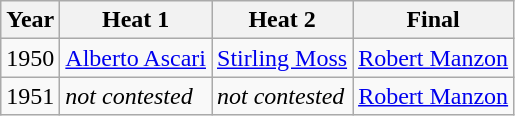<table class="wikitable">
<tr>
<th>Year</th>
<th>Heat 1</th>
<th>Heat 2</th>
<th>Final</th>
</tr>
<tr>
<td>1950</td>
<td> <a href='#'>Alberto Ascari</a></td>
<td> <a href='#'>Stirling Moss</a></td>
<td> <a href='#'>Robert Manzon</a></td>
</tr>
<tr>
<td>1951</td>
<td><em>not contested</em></td>
<td><em>not contested</em></td>
<td> <a href='#'>Robert Manzon</a></td>
</tr>
</table>
